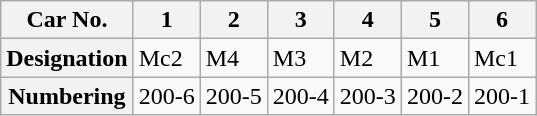<table class="wikitable">
<tr>
<th>Car No.</th>
<th>1</th>
<th>2</th>
<th>3</th>
<th>4</th>
<th>5</th>
<th>6</th>
</tr>
<tr>
<th>Designation</th>
<td>Mc2</td>
<td>M4</td>
<td>M3</td>
<td>M2</td>
<td>M1</td>
<td>Mc1</td>
</tr>
<tr>
<th>Numbering</th>
<td>200-6</td>
<td>200-5</td>
<td>200-4</td>
<td>200-3</td>
<td>200-2</td>
<td>200-1</td>
</tr>
</table>
